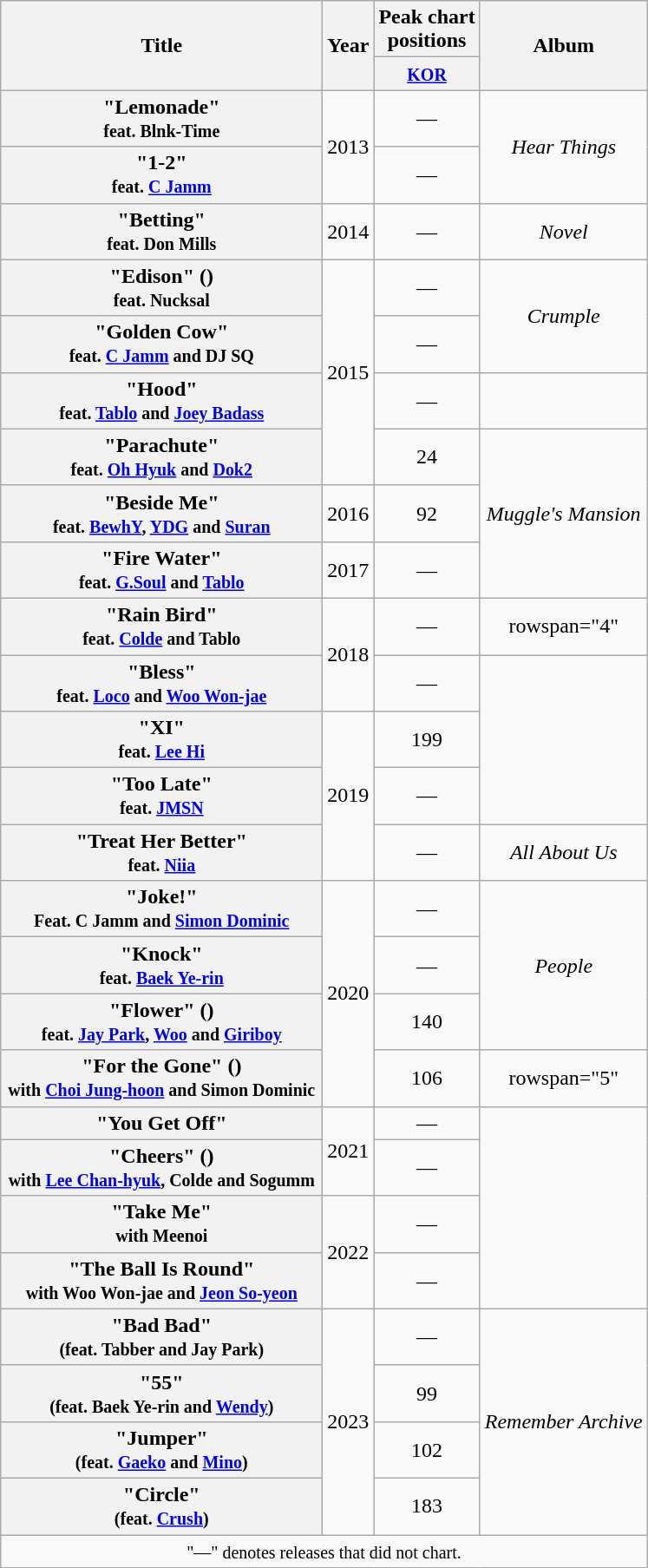<table class="wikitable plainrowheaders" style="text-align:center;">
<tr>
<th scope="col" rowspan="2" style="width:15em;">Title</th>
<th scope="col" rowspan="2">Year</th>
<th scope="col" colspan="1">Peak chart <br> positions</th>
<th scope="col" rowspan="2">Album</th>
</tr>
<tr>
<th><small><a href='#'>KOR</a></small><br></th>
</tr>
<tr>
<th scope="row">"Lemonade" <br><small>feat. Blnk-Time</small></th>
<td rowspan="2">2013</td>
<td>—</td>
<td rowspan="2"><em>Hear Things</em></td>
</tr>
<tr>
<th scope="row">"1-2" <br><small>feat. <a href='#'>C Jamm</a></small></th>
<td>—</td>
</tr>
<tr>
<th scope="row">"Betting" <br><small>feat. Don Mills</small></th>
<td>2014</td>
<td>—</td>
<td><em>Novel</em></td>
</tr>
<tr>
<th scope="row">"Edison" () <br><small>feat. Nucksal</small></th>
<td rowspan="4">2015</td>
<td>—</td>
<td rowspan="2"><em>Crumple</em></td>
</tr>
<tr>
<th scope="row">"Golden Cow" <br><small>feat. <a href='#'>C Jamm</a> and DJ SQ</small></th>
<td>—</td>
</tr>
<tr>
<th scope="row">"Hood" <br><small>feat. <a href='#'>Tablo</a> and <a href='#'>Joey Badass</a></small></th>
<td>—</td>
<td></td>
</tr>
<tr>
<th scope="row">"Parachute" <br><small>feat. <a href='#'>Oh Hyuk</a> and <a href='#'>Dok2</a></small></th>
<td>24</td>
<td rowspan="3"><em>Muggle's Mansion</em></td>
</tr>
<tr>
<th scope="row">"Beside Me" <br><small>feat. <a href='#'>BewhY</a>, <a href='#'>YDG</a> and <a href='#'>Suran</a></small></th>
<td>2016</td>
<td>92</td>
</tr>
<tr>
<th scope="row">"Fire Water" <br><small>feat. <a href='#'>G.Soul</a> and <a href='#'>Tablo</a></small></th>
<td>2017</td>
<td>—</td>
</tr>
<tr>
<th scope="row">"Rain Bird" <br><small>feat. <a href='#'>Colde</a> and Tablo</small></th>
<td rowspan="2">2018</td>
<td>—</td>
<td>rowspan="4" </td>
</tr>
<tr>
<th scope="row">"Bless"<br><small>feat. <a href='#'>Loco</a> and <a href='#'>Woo Won-jae</a></small></th>
<td>—</td>
</tr>
<tr>
<th scope="row">"XI"<br><small>feat. <a href='#'>Lee Hi</a></small></th>
<td rowspan="3">2019</td>
<td>199</td>
</tr>
<tr>
<th scope="row">"Too Late"<br><small>feat. <a href='#'>JMSN</a></small></th>
<td>—</td>
</tr>
<tr>
<th scope="row">"Treat Her Better"<br><small>feat. <a href='#'>Niia</a></small></th>
<td>—</td>
<td><em>All About Us</em></td>
</tr>
<tr>
<th scope="row">"Joke!"<br><small>Feat. C Jamm and <a href='#'>Simon Dominic</a></small></th>
<td rowspan="4">2020</td>
<td>—</td>
<td rowspan="3"><em>People</em></td>
</tr>
<tr>
<th scope="row">"Knock"<br><small>feat. <a href='#'>Baek Ye-rin</a></small></th>
<td>—</td>
</tr>
<tr>
<th scope="row">"Flower" () <br><small>feat. <a href='#'>Jay Park</a>, <a href='#'>Woo</a> and <a href='#'>Giriboy</a></small></th>
<td>140</td>
</tr>
<tr>
<th scope="row">"For the Gone" ()<br><small>with <a href='#'>Choi Jung-hoon</a> and Simon Dominic</small></th>
<td>106</td>
<td>rowspan="5" </td>
</tr>
<tr>
<th scope="row">"You Get Off"</th>
<td rowspan="2">2021</td>
<td>—</td>
</tr>
<tr>
<th scope="row">"Cheers" ()<br><small>with <a href='#'>Lee Chan-hyuk</a>, Colde and Sogumm</small></th>
<td>—</td>
</tr>
<tr>
<th scope="row">"Take Me"<br><small>with Meenoi</small></th>
<td rowspan="2">2022</td>
<td>—</td>
</tr>
<tr>
<th scope="row">"The Ball Is Round"<br><small>with Woo Won-jae and <a href='#'>Jeon So-yeon</a></small></th>
<td>—</td>
</tr>
<tr>
<th scope="row">"Bad Bad"<br><small>(feat. Tabber and Jay Park)</small></th>
<td rowspan="4">2023</td>
<td>—</td>
<td rowspan="4"><em>Remember Archive</em></td>
</tr>
<tr>
<th scope="row">"55"<br><small>(feat. Baek Ye-rin and <a href='#'>Wendy</a>)</small></th>
<td>99</td>
</tr>
<tr>
<th scope="row">"Jumper"<br><small>(feat. <a href='#'>Gaeko</a> and <a href='#'>Mino</a>)</small></th>
<td>102</td>
</tr>
<tr>
<th scope="row">"Circle"<br><small>(feat. <a href='#'>Crush</a>)</small></th>
<td>183</td>
</tr>
<tr>
<td colspan="4" align="center"><small>"—" denotes releases that did not chart.</small></td>
</tr>
</table>
